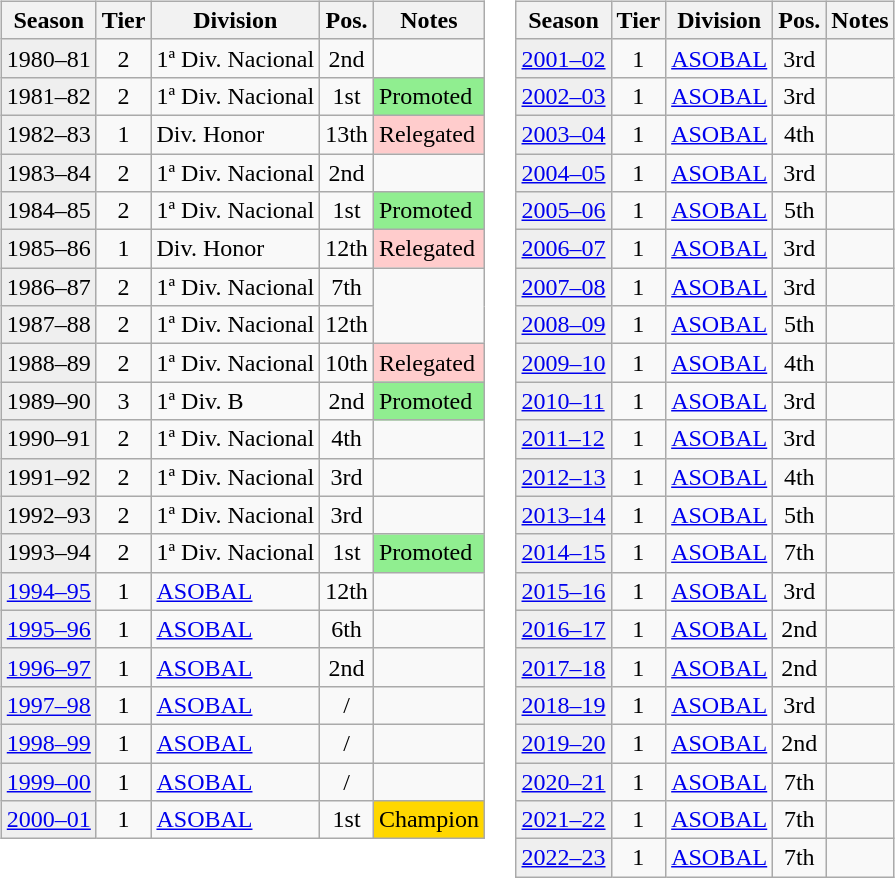<table>
<tr>
<td valign="top" width=0%><br><table class="wikitable">
<tr>
<th>Season</th>
<th>Tier</th>
<th>Division</th>
<th>Pos.</th>
<th>Notes</th>
</tr>
<tr>
<td style="background:#efefef;">1980–81</td>
<td align="center">2</td>
<td>1ª Div. Nacional</td>
<td align="center">2nd</td>
</tr>
<tr>
<td style="background:#efefef;">1981–82</td>
<td align="center">2</td>
<td>1ª Div. Nacional</td>
<td align="center">1st</td>
<td style="background:#90EE90">Promoted</td>
</tr>
<tr>
<td style="background:#efefef;">1982–83</td>
<td align="center">1</td>
<td>Div. Honor</td>
<td align="center">13th</td>
<td style="background:#ffcccc">Relegated</td>
</tr>
<tr>
<td style="background:#efefef;">1983–84</td>
<td align="center">2</td>
<td>1ª Div. Nacional</td>
<td align="center">2nd</td>
</tr>
<tr>
<td style="background:#efefef;">1984–85</td>
<td align="center">2</td>
<td>1ª Div. Nacional</td>
<td align="center">1st</td>
<td style="background:#90EE90">Promoted</td>
</tr>
<tr>
<td style="background:#efefef;">1985–86</td>
<td align="center">1</td>
<td>Div. Honor</td>
<td align="center">12th</td>
<td style="background:#ffcccc">Relegated</td>
</tr>
<tr>
<td style="background:#efefef;">1986–87</td>
<td align="center">2</td>
<td>1ª Div. Nacional</td>
<td align="center">7th</td>
</tr>
<tr>
<td style="background:#efefef;">1987–88</td>
<td align="center">2</td>
<td>1ª Div. Nacional</td>
<td align="center">12th</td>
</tr>
<tr>
<td style="background:#efefef;">1988–89</td>
<td align="center">2</td>
<td>1ª Div. Nacional</td>
<td align="center">10th</td>
<td style="background:#ffcccc">Relegated</td>
</tr>
<tr>
<td style="background:#efefef;">1989–90</td>
<td align="center">3</td>
<td>1ª Div. B</td>
<td align="center">2nd</td>
<td style="background:#90EE90">Promoted</td>
</tr>
<tr>
<td style="background:#efefef;">1990–91</td>
<td align="center">2</td>
<td>1ª Div. Nacional</td>
<td align="center">4th</td>
<td></td>
</tr>
<tr>
<td style="background:#efefef;">1991–92</td>
<td align="center">2</td>
<td>1ª Div. Nacional</td>
<td align="center">3rd</td>
<td></td>
</tr>
<tr>
<td style="background:#efefef;">1992–93</td>
<td align="center">2</td>
<td>1ª Div. Nacional</td>
<td align="center">3rd</td>
<td></td>
</tr>
<tr>
<td style="background:#efefef;">1993–94</td>
<td align="center">2</td>
<td>1ª Div. Nacional</td>
<td align="center">1st</td>
<td style="background:#90EE90">Promoted</td>
</tr>
<tr>
<td style="background:#efefef;"><a href='#'>1994–95</a></td>
<td align="center">1</td>
<td><a href='#'>ASOBAL</a></td>
<td align="center">12th</td>
<td></td>
</tr>
<tr>
<td style="background:#efefef;"><a href='#'>1995–96</a></td>
<td align="center">1</td>
<td><a href='#'>ASOBAL</a></td>
<td align="center">6th</td>
<td></td>
</tr>
<tr>
<td style="background:#efefef;"><a href='#'>1996–97</a></td>
<td align="center">1</td>
<td><a href='#'>ASOBAL</a></td>
<td align="center">2nd</td>
<td></td>
</tr>
<tr>
<td style="background:#efefef;"><a href='#'>1997–98</a></td>
<td align="center">1</td>
<td><a href='#'>ASOBAL</a></td>
<td align="center"> / </td>
<td></td>
</tr>
<tr>
<td style="background:#efefef;"><a href='#'>1998–99</a></td>
<td align="center">1</td>
<td><a href='#'>ASOBAL</a></td>
<td align="center"> / </td>
<td></td>
</tr>
<tr>
<td style="background:#efefef;"><a href='#'>1999–00</a></td>
<td align="center">1</td>
<td><a href='#'>ASOBAL</a></td>
<td align="center"> / </td>
<td></td>
</tr>
<tr>
<td style="background:#efefef;"><a href='#'>2000–01</a></td>
<td align="center">1</td>
<td><a href='#'>ASOBAL</a></td>
<td align="center">1st</td>
<td style="background:gold">Champion</td>
</tr>
</table>
</td>
<td valign="top" width=0%><br><table class="wikitable">
<tr>
<th>Season</th>
<th>Tier</th>
<th>Division</th>
<th>Pos.</th>
<th>Notes</th>
</tr>
<tr>
<td style="background:#efefef;"><a href='#'>2001–02</a></td>
<td align="center">1</td>
<td><a href='#'>ASOBAL</a></td>
<td align="center">3rd</td>
<td></td>
</tr>
<tr>
<td style="background:#efefef;"><a href='#'>2002–03</a></td>
<td align="center">1</td>
<td><a href='#'>ASOBAL</a></td>
<td align="center">3rd</td>
<td></td>
</tr>
<tr>
<td style="background:#efefef;"><a href='#'>2003–04</a></td>
<td align="center">1</td>
<td><a href='#'>ASOBAL</a></td>
<td align="center">4th</td>
<td></td>
</tr>
<tr>
<td style="background:#efefef;"><a href='#'>2004–05</a></td>
<td align="center">1</td>
<td><a href='#'>ASOBAL</a></td>
<td align="center">3rd</td>
<td></td>
</tr>
<tr>
<td style="background:#efefef;"><a href='#'>2005–06</a></td>
<td align="center">1</td>
<td><a href='#'>ASOBAL</a></td>
<td align="center">5th</td>
<td></td>
</tr>
<tr>
<td style="background:#efefef;"><a href='#'>2006–07</a></td>
<td align="center">1</td>
<td><a href='#'>ASOBAL</a></td>
<td align="center">3rd</td>
<td></td>
</tr>
<tr>
<td style="background:#efefef;"><a href='#'>2007–08</a></td>
<td align="center">1</td>
<td><a href='#'>ASOBAL</a></td>
<td align="center">3rd</td>
<td></td>
</tr>
<tr>
<td style="background:#efefef;"><a href='#'>2008–09</a></td>
<td align="center">1</td>
<td><a href='#'>ASOBAL</a></td>
<td align="center">5th</td>
<td></td>
</tr>
<tr>
<td style="background:#efefef;"><a href='#'>2009–10</a></td>
<td align="center">1</td>
<td><a href='#'>ASOBAL</a></td>
<td align="center">4th</td>
<td></td>
</tr>
<tr>
<td style="background:#efefef;"><a href='#'>2010–11</a></td>
<td align="center">1</td>
<td><a href='#'>ASOBAL</a></td>
<td align="center">3rd</td>
<td></td>
</tr>
<tr>
<td style="background:#efefef;"><a href='#'>2011–12</a></td>
<td align="center">1</td>
<td><a href='#'>ASOBAL</a></td>
<td align="center">3rd</td>
<td></td>
</tr>
<tr>
<td style="background:#efefef;"><a href='#'>2012–13</a></td>
<td align="center">1</td>
<td><a href='#'>ASOBAL</a></td>
<td align="center">4th</td>
<td></td>
</tr>
<tr>
<td style="background:#efefef;"><a href='#'>2013–14</a></td>
<td align="center">1</td>
<td><a href='#'>ASOBAL</a></td>
<td align="center">5th</td>
<td></td>
</tr>
<tr>
<td style="background:#efefef;"><a href='#'>2014–15</a></td>
<td align="center">1</td>
<td><a href='#'>ASOBAL</a></td>
<td align="center">7th</td>
<td></td>
</tr>
<tr>
<td style="background:#efefef;"><a href='#'>2015–16</a></td>
<td align="center">1</td>
<td><a href='#'>ASOBAL</a></td>
<td align="center">3rd</td>
<td></td>
</tr>
<tr>
<td style="background:#efefef;"><a href='#'>2016–17</a></td>
<td align="center">1</td>
<td><a href='#'>ASOBAL</a></td>
<td align="center">2nd</td>
<td></td>
</tr>
<tr>
<td style="background:#efefef;"><a href='#'>2017–18</a></td>
<td align="center">1</td>
<td><a href='#'>ASOBAL</a></td>
<td align="center">2nd</td>
<td></td>
</tr>
<tr>
<td style="background:#efefef;"><a href='#'>2018–19</a></td>
<td align="center">1</td>
<td><a href='#'>ASOBAL</a></td>
<td align="center">3rd</td>
<td></td>
</tr>
<tr>
<td style="background:#efefef;"><a href='#'>2019–20</a></td>
<td align="center">1</td>
<td><a href='#'>ASOBAL</a></td>
<td align="center">2nd</td>
<td></td>
</tr>
<tr>
<td style="background:#efefef;"><a href='#'>2020–21</a></td>
<td align="center">1</td>
<td><a href='#'>ASOBAL</a></td>
<td align="center">7th</td>
<td></td>
</tr>
<tr>
<td style="background:#efefef;"><a href='#'>2021–22</a></td>
<td align="center">1</td>
<td><a href='#'>ASOBAL</a></td>
<td align="center">7th</td>
<td></td>
</tr>
<tr>
<td style="background:#efefef;"><a href='#'>2022–23</a></td>
<td align="center">1</td>
<td><a href='#'>ASOBAL</a></td>
<td align="center">7th</td>
<td></td>
</tr>
</table>
</td>
</tr>
</table>
